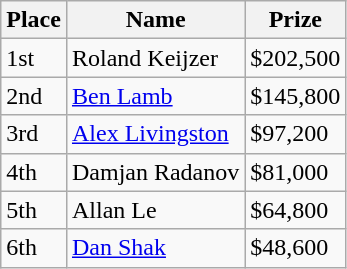<table class="wikitable">
<tr>
<th>Place</th>
<th>Name</th>
<th>Prize</th>
</tr>
<tr>
<td>1st</td>
<td> Roland Keijzer</td>
<td>$202,500</td>
</tr>
<tr>
<td>2nd</td>
<td> <a href='#'>Ben Lamb</a></td>
<td>$145,800</td>
</tr>
<tr>
<td>3rd</td>
<td> <a href='#'>Alex Livingston</a></td>
<td>$97,200</td>
</tr>
<tr>
<td>4th</td>
<td> Damjan Radanov</td>
<td>$81,000</td>
</tr>
<tr>
<td>5th</td>
<td> Allan Le</td>
<td>$64,800</td>
</tr>
<tr>
<td>6th</td>
<td> <a href='#'>Dan Shak</a></td>
<td>$48,600</td>
</tr>
</table>
